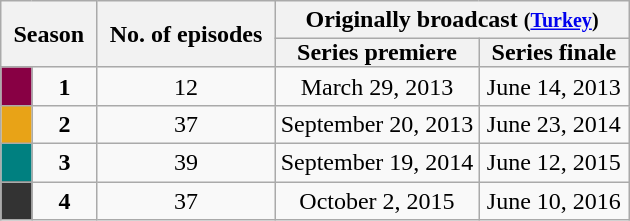<table class="wikitable" style="text-align:center">
<tr>
<th style="padding: 0 8px" colspan="2" rowspan="2">Season</th>
<th style="padding: 0 8px" rowspan="2">No. of episodes</th>
<th colspan="2">Originally broadcast <small>(<a href='#'>Turkey</a>)</small></th>
</tr>
<tr>
<th style="padding: 0 8px">Series premiere</th>
<th style="padding: 0 8px">Series finale</th>
</tr>
<tr>
<td style="background:#880044"></td>
<td align="center"><strong>1</strong></td>
<td align="center">12</td>
<td align="center">March 29, 2013</td>
<td align="center">June 14, 2013</td>
</tr>
<tr>
<td style="background:#E8A317"></td>
<td align="center"><strong>2</strong></td>
<td align="center">37</td>
<td align="center">September 20, 2013</td>
<td align="center">June 23, 2014</td>
</tr>
<tr>
<td style="background:#008080"></td>
<td align="center"><strong>3</strong></td>
<td align="center">39</td>
<td align="center">September 19, 2014</td>
<td align="center">June 12, 2015</td>
</tr>
<tr>
<td style="background: #333333"></td>
<td align="center"><strong>4</strong></td>
<td align="center">37</td>
<td align="center">October 2, 2015</td>
<td align="center">June 10, 2016</td>
</tr>
</table>
